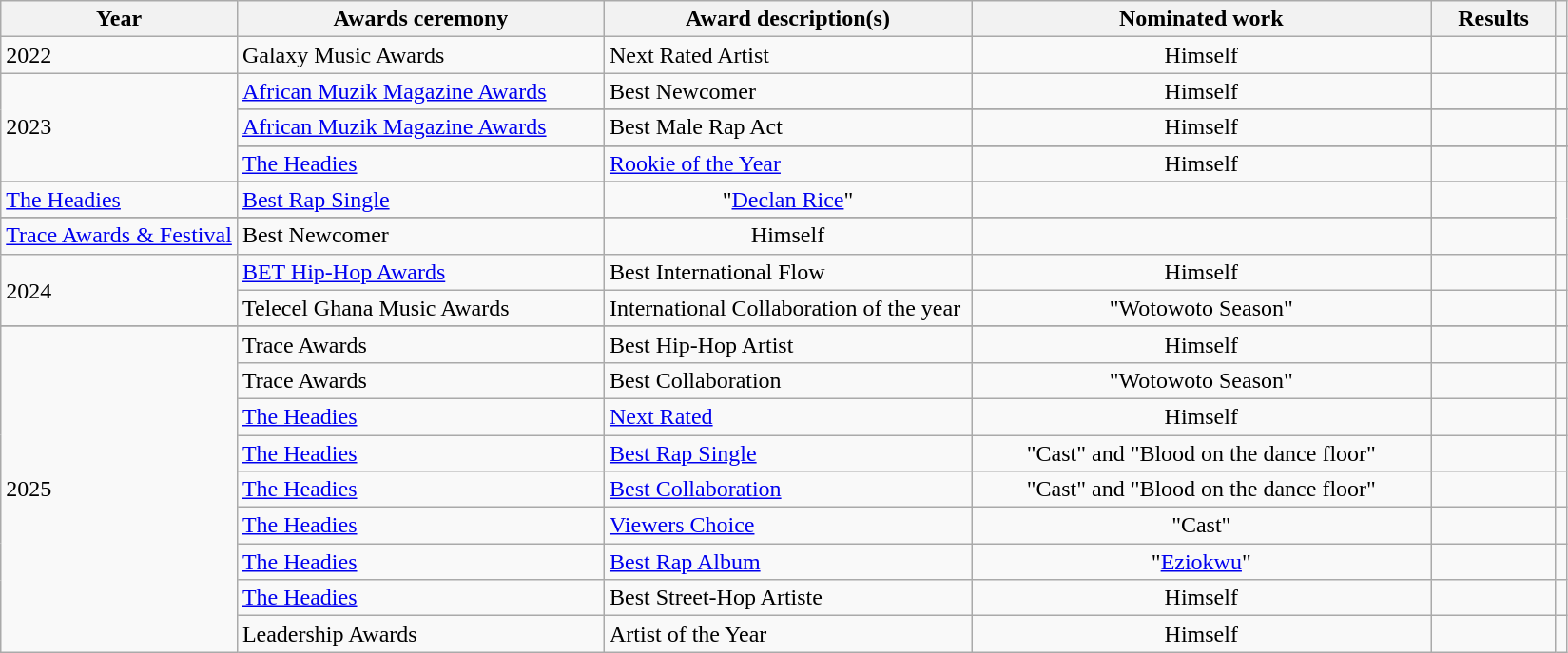<table class="wikitable">
<tr>
<th>Year</th>
<th width="250">Awards ceremony</th>
<th width="250">Award description(s)</th>
<th width="315">Nominated work</th>
<th width="80">Results</th>
<th></th>
</tr>
<tr>
<td rowspan=1>2022</td>
<td>Galaxy Music Awards</td>
<td>Next Rated Artist</td>
<td style="text-align:center;">Himself</td>
<td></td>
<td></td>
</tr>
<tr>
<td rowspan=5>2023</td>
<td><a href='#'>African Muzik Magazine Awards</a></td>
<td>Best Newcomer</td>
<td style="text-align:center;">Himself</td>
<td></td>
<td></td>
</tr>
<tr>
</tr>
<tr>
<td><a href='#'>African Muzik Magazine Awards</a></td>
<td>Best Male Rap Act</td>
<td style="text-align:center;">Himself</td>
<td></td>
<td></td>
</tr>
<tr>
</tr>
<tr>
<td><a href='#'>The Headies</a></td>
<td><a href='#'>Rookie of the Year</a></td>
<td style="text-align:center;">Himself</td>
<td></td>
<td></td>
</tr>
<tr>
</tr>
<tr>
<td><a href='#'>The Headies</a></td>
<td><a href='#'>Best Rap Single</a></td>
<td style="text-align:center;">"<a href='#'>Declan Rice</a>"</td>
<td></td>
<td></td>
</tr>
<tr>
</tr>
<tr>
<td><a href='#'>Trace Awards & Festival</a></td>
<td>Best Newcomer</td>
<td style="text-align:center;">Himself</td>
<td></td>
<td></td>
</tr>
<tr>
<td rowspan=2>2024</td>
<td><a href='#'>BET Hip-Hop Awards</a></td>
<td>Best International Flow</td>
<td style="text-align:center;">Himself</td>
<td></td>
<td></td>
</tr>
<tr>
<td>Telecel Ghana Music Awards</td>
<td>International Collaboration of the year</td>
<td style="text-align:center;">"Wotowoto Season"</td>
<td></td>
<td></td>
</tr>
<tr>
</tr>
<tr>
<td rowspan=9>2025</td>
<td>Trace Awards</td>
<td>Best Hip-Hop Artist</td>
<td style="text-align:center;">Himself</td>
<td></td>
<td></td>
</tr>
<tr>
<td>Trace Awards</td>
<td>Best Collaboration</td>
<td style="text-align:center;">"Wotowoto Season"</td>
<td></td>
<td></td>
</tr>
<tr>
<td><a href='#'>The Headies</a></td>
<td><a href='#'>Next Rated</a></td>
<td style="text-align:center;">Himself</td>
<td></td>
<td></td>
</tr>
<tr>
<td><a href='#'>The Headies</a></td>
<td><a href='#'>Best Rap Single</a></td>
<td style="text-align:center;">"Cast" and "Blood on the dance floor"</td>
<td></td>
<td></td>
</tr>
<tr>
<td><a href='#'>The Headies</a></td>
<td><a href='#'>Best Collaboration</a></td>
<td style="text-align:center;">"Cast" and "Blood on the dance floor"</td>
<td></td>
<td></td>
</tr>
<tr>
<td><a href='#'>The Headies</a></td>
<td><a href='#'>Viewers Choice</a></td>
<td style="text-align:center;">"Cast"</td>
<td></td>
<td></td>
</tr>
<tr>
<td><a href='#'>The Headies</a></td>
<td><a href='#'>Best Rap Album</a></td>
<td style="text-align:center;">"<a href='#'>Eziokwu</a>"</td>
<td></td>
<td></td>
</tr>
<tr>
<td><a href='#'>The Headies</a></td>
<td>Best Street-Hop Artiste</td>
<td style="text-align:center;">Himself</td>
<td></td>
<td></td>
</tr>
<tr>
<td>Leadership Awards</td>
<td>Artist of the Year</td>
<td style="text-align:center;">Himself</td>
<td></td>
<td></td>
</tr>
</table>
